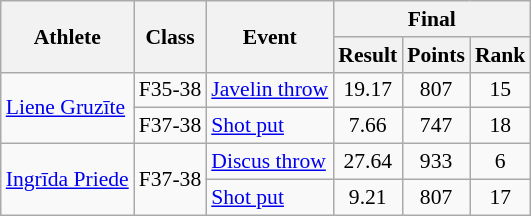<table class=wikitable style="font-size:90%">
<tr>
<th rowspan="2">Athlete</th>
<th rowspan="2">Class</th>
<th rowspan="2">Event</th>
<th colspan="3">Final</th>
</tr>
<tr>
<th>Result</th>
<th>Points</th>
<th>Rank</th>
</tr>
<tr>
<td rowspan="2"><a href='#'>Liene Gruzīte</a></td>
<td style="text-align:center;">F35-38</td>
<td><a href='#'>Javelin throw</a></td>
<td style="text-align:center;">19.17</td>
<td style="text-align:center;">807</td>
<td style="text-align:center;">15</td>
</tr>
<tr>
<td style="text-align:center;">F37-38</td>
<td><a href='#'>Shot put</a></td>
<td style="text-align:center;">7.66</td>
<td style="text-align:center;">747</td>
<td style="text-align:center;">18</td>
</tr>
<tr>
<td rowspan="2"><a href='#'>Ingrīda Priede</a></td>
<td rowspan="2" style="text-align:center;">F37-38</td>
<td><a href='#'>Discus throw</a></td>
<td style="text-align:center;">27.64</td>
<td style="text-align:center;">933</td>
<td style="text-align:center;">6</td>
</tr>
<tr>
<td><a href='#'>Shot put</a></td>
<td style="text-align:center;">9.21</td>
<td style="text-align:center;">807</td>
<td style="text-align:center;">17</td>
</tr>
</table>
